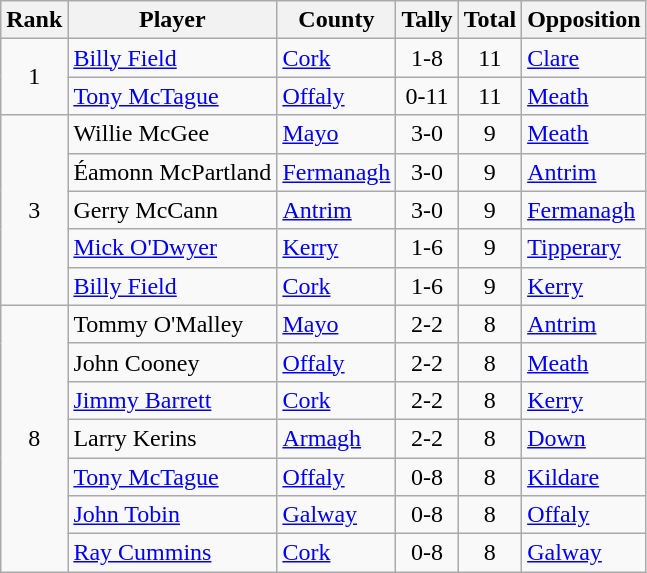<table class="wikitable">
<tr>
<th>Rank</th>
<th>Player</th>
<th>County</th>
<th>Tally</th>
<th>Total</th>
<th>Opposition</th>
</tr>
<tr>
<td rowspan=2 align=center>1</td>
<td><a href='#'>Billy Field</a></td>
<td><a href='#'>Cork</a></td>
<td align=center>1-8</td>
<td align=center>11</td>
<td><a href='#'>Clare</a></td>
</tr>
<tr>
<td><a href='#'>Tony McTague</a></td>
<td><a href='#'>Offaly</a></td>
<td align=center>0-11</td>
<td align=center>11</td>
<td><a href='#'>Meath</a></td>
</tr>
<tr>
<td rowspan=5 align=center>3</td>
<td>Willie McGee</td>
<td><a href='#'>Mayo</a></td>
<td align=center>3-0</td>
<td align=center>9</td>
<td><a href='#'>Meath</a></td>
</tr>
<tr>
<td>Éamonn McPartland</td>
<td><a href='#'>Fermanagh</a></td>
<td align=center>3-0</td>
<td align=center>9</td>
<td><a href='#'>Antrim</a></td>
</tr>
<tr>
<td>Gerry McCann</td>
<td><a href='#'>Antrim</a></td>
<td align=center>3-0</td>
<td align=center>9</td>
<td><a href='#'>Fermanagh</a></td>
</tr>
<tr>
<td><a href='#'>Mick O'Dwyer</a></td>
<td><a href='#'>Kerry</a></td>
<td align=center>1-6</td>
<td align=center>9</td>
<td><a href='#'>Tipperary</a></td>
</tr>
<tr>
<td><a href='#'>Billy Field</a></td>
<td><a href='#'>Cork</a></td>
<td align=center>1-6</td>
<td align=center>9</td>
<td><a href='#'>Kerry</a></td>
</tr>
<tr>
<td rowspan=7 align=center>8</td>
<td>Tommy O'Malley</td>
<td><a href='#'>Mayo</a></td>
<td align=center>2-2</td>
<td align=center>8</td>
<td><a href='#'>Antrim</a></td>
</tr>
<tr>
<td>John Cooney</td>
<td><a href='#'>Offaly</a></td>
<td align=center>2-2</td>
<td align=center>8</td>
<td><a href='#'>Meath</a></td>
</tr>
<tr>
<td><a href='#'>Jimmy Barrett</a></td>
<td><a href='#'>Cork</a></td>
<td align=center>2-2</td>
<td align=center>8</td>
<td><a href='#'>Kerry</a></td>
</tr>
<tr>
<td>Larry Kerins</td>
<td><a href='#'>Armagh</a></td>
<td align=center>2-2</td>
<td align=center>8</td>
<td><a href='#'>Down</a></td>
</tr>
<tr>
<td><a href='#'>Tony McTague</a></td>
<td><a href='#'>Offaly</a></td>
<td align=center>0-8</td>
<td align=center>8</td>
<td><a href='#'>Kildare</a></td>
</tr>
<tr>
<td><a href='#'>John Tobin</a></td>
<td><a href='#'>Galway</a></td>
<td align=center>0-8</td>
<td align=center>8</td>
<td><a href='#'>Offaly</a></td>
</tr>
<tr>
<td><a href='#'>Ray Cummins</a></td>
<td><a href='#'>Cork</a></td>
<td align=center>0-8</td>
<td align=center>8</td>
<td><a href='#'>Galway</a></td>
</tr>
</table>
